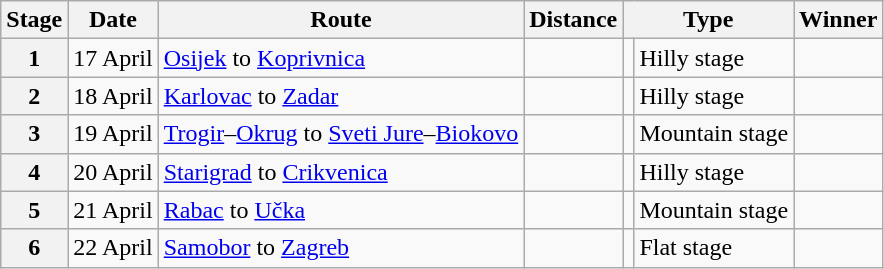<table class="wikitable">
<tr>
<th scope=col>Stage</th>
<th scope=col>Date</th>
<th scope=col>Route</th>
<th scope=col>Distance</th>
<th scope=col colspan="2">Type</th>
<th scope=col>Winner</th>
</tr>
<tr>
<th scope=row>1</th>
<td style="text-align:right;">17 April</td>
<td><a href='#'>Osijek</a> to <a href='#'>Koprivnica</a></td>
<td></td>
<td></td>
<td>Hilly stage</td>
<td></td>
</tr>
<tr>
<th scope=row>2</th>
<td style="text-align:right;">18 April</td>
<td><a href='#'>Karlovac</a> to <a href='#'>Zadar</a></td>
<td></td>
<td></td>
<td>Hilly stage</td>
<td></td>
</tr>
<tr>
<th scope=row>3</th>
<td style="text-align:right;">19 April</td>
<td><a href='#'>Trogir</a>–<a href='#'>Okrug</a> to <a href='#'>Sveti Jure</a>–<a href='#'>Biokovo</a></td>
<td></td>
<td></td>
<td>Mountain stage</td>
<td></td>
</tr>
<tr>
<th scope=row>4</th>
<td style="text-align:right;">20 April</td>
<td><a href='#'>Starigrad</a> to <a href='#'>Crikvenica</a></td>
<td></td>
<td></td>
<td>Hilly stage</td>
<td></td>
</tr>
<tr>
<th scope=row>5</th>
<td style="text-align:right;">21 April</td>
<td><a href='#'>Rabac</a> to <a href='#'>Učka</a></td>
<td></td>
<td></td>
<td>Mountain stage</td>
<td></td>
</tr>
<tr>
<th scope=row>6</th>
<td style="text-align:right;">22 April</td>
<td><a href='#'>Samobor</a> to <a href='#'>Zagreb</a></td>
<td></td>
<td></td>
<td>Flat stage</td>
<td></td>
</tr>
</table>
